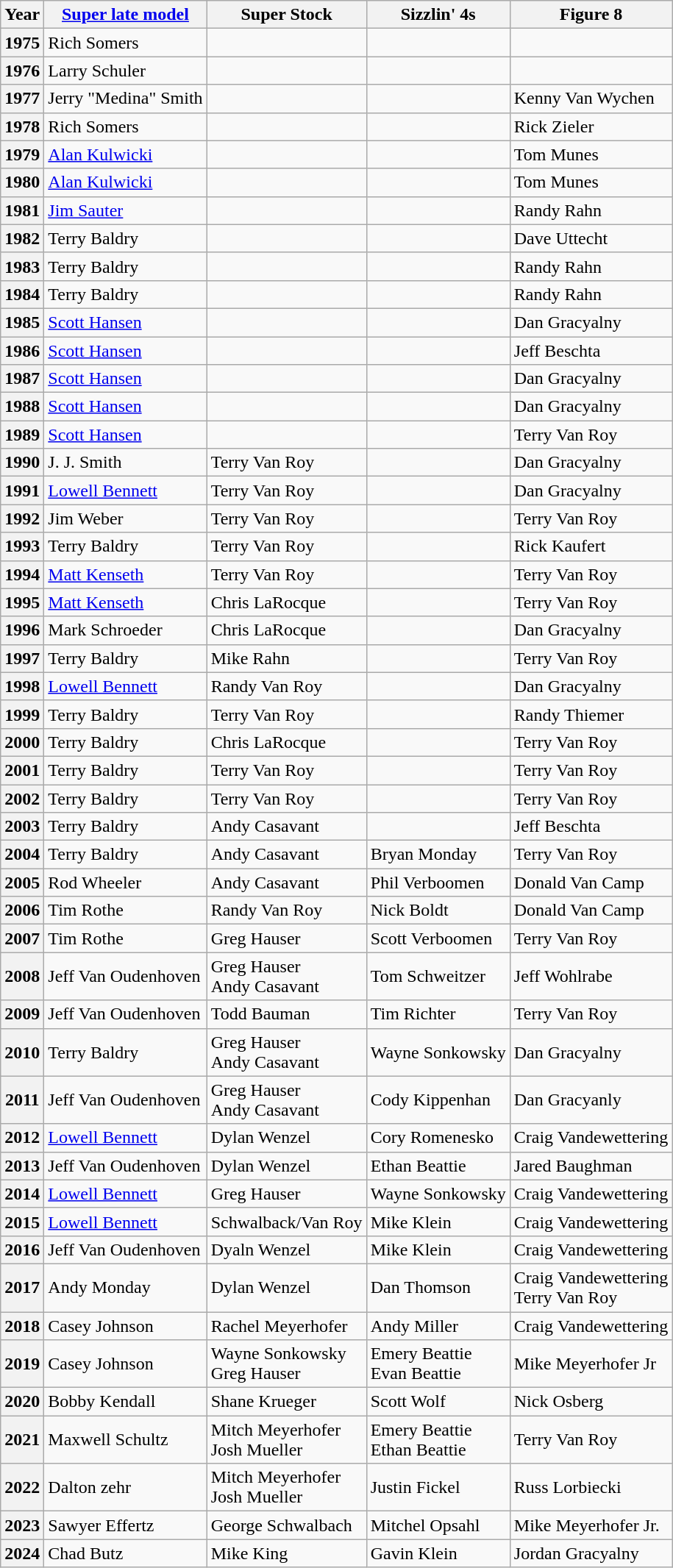<table class="wikitable">
<tr>
<th>Year</th>
<th><a href='#'>Super late model</a></th>
<th>Super Stock</th>
<th>Sizzlin' 4s</th>
<th>Figure 8</th>
</tr>
<tr>
<th>1975</th>
<td>Rich Somers</td>
<td></td>
<td></td>
<td></td>
</tr>
<tr>
<th>1976</th>
<td>Larry Schuler</td>
<td></td>
<td></td>
<td></td>
</tr>
<tr>
<th>1977</th>
<td>Jerry "Medina" Smith</td>
<td></td>
<td></td>
<td>Kenny Van Wychen</td>
</tr>
<tr>
<th>1978</th>
<td>Rich Somers</td>
<td></td>
<td></td>
<td>Rick Zieler</td>
</tr>
<tr>
<th>1979</th>
<td><a href='#'>Alan Kulwicki</a></td>
<td></td>
<td></td>
<td>Tom Munes</td>
</tr>
<tr>
<th>1980</th>
<td><a href='#'>Alan Kulwicki</a></td>
<td></td>
<td></td>
<td>Tom Munes</td>
</tr>
<tr>
<th>1981</th>
<td><a href='#'>Jim Sauter</a></td>
<td></td>
<td></td>
<td>Randy Rahn</td>
</tr>
<tr>
<th>1982</th>
<td>Terry Baldry</td>
<td></td>
<td></td>
<td>Dave Uttecht</td>
</tr>
<tr>
<th>1983</th>
<td>Terry Baldry</td>
<td></td>
<td></td>
<td>Randy Rahn</td>
</tr>
<tr>
<th>1984</th>
<td>Terry Baldry</td>
<td></td>
<td></td>
<td>Randy Rahn</td>
</tr>
<tr>
<th>1985</th>
<td><a href='#'>Scott Hansen</a></td>
<td></td>
<td></td>
<td>Dan Gracyalny</td>
</tr>
<tr>
<th>1986</th>
<td><a href='#'>Scott Hansen</a></td>
<td></td>
<td></td>
<td>Jeff Beschta</td>
</tr>
<tr>
<th>1987</th>
<td><a href='#'>Scott Hansen</a></td>
<td></td>
<td></td>
<td>Dan Gracyalny</td>
</tr>
<tr>
<th>1988</th>
<td><a href='#'>Scott Hansen</a></td>
<td></td>
<td></td>
<td>Dan Gracyalny</td>
</tr>
<tr>
<th>1989</th>
<td><a href='#'>Scott Hansen</a></td>
<td></td>
<td></td>
<td>Terry Van Roy</td>
</tr>
<tr>
<th>1990</th>
<td>J. J. Smith</td>
<td>Terry Van Roy</td>
<td></td>
<td>Dan Gracyalny</td>
</tr>
<tr>
<th>1991</th>
<td><a href='#'>Lowell Bennett</a></td>
<td>Terry Van Roy</td>
<td></td>
<td>Dan Gracyalny</td>
</tr>
<tr>
<th>1992</th>
<td>Jim Weber</td>
<td>Terry Van Roy</td>
<td></td>
<td>Terry Van Roy</td>
</tr>
<tr>
<th>1993</th>
<td>Terry Baldry</td>
<td>Terry Van Roy</td>
<td></td>
<td>Rick Kaufert</td>
</tr>
<tr>
<th>1994</th>
<td><a href='#'>Matt Kenseth</a></td>
<td>Terry Van Roy</td>
<td></td>
<td>Terry Van Roy</td>
</tr>
<tr>
<th>1995</th>
<td><a href='#'>Matt Kenseth</a></td>
<td>Chris LaRocque</td>
<td></td>
<td>Terry Van Roy</td>
</tr>
<tr>
<th>1996</th>
<td>Mark Schroeder</td>
<td>Chris LaRocque</td>
<td></td>
<td>Dan Gracyalny</td>
</tr>
<tr>
<th>1997</th>
<td>Terry Baldry</td>
<td>Mike Rahn</td>
<td></td>
<td>Terry Van Roy</td>
</tr>
<tr>
<th>1998</th>
<td><a href='#'>Lowell Bennett</a></td>
<td>Randy Van Roy</td>
<td></td>
<td>Dan Gracyalny</td>
</tr>
<tr>
<th>1999</th>
<td>Terry Baldry</td>
<td>Terry Van Roy</td>
<td></td>
<td>Randy Thiemer</td>
</tr>
<tr>
<th>2000</th>
<td>Terry Baldry</td>
<td>Chris LaRocque</td>
<td></td>
<td>Terry Van Roy</td>
</tr>
<tr>
<th>2001</th>
<td>Terry Baldry</td>
<td>Terry Van Roy</td>
<td></td>
<td>Terry Van Roy</td>
</tr>
<tr>
<th>2002</th>
<td>Terry Baldry</td>
<td>Terry Van Roy</td>
<td></td>
<td>Terry Van Roy</td>
</tr>
<tr>
<th>2003</th>
<td>Terry Baldry</td>
<td>Andy Casavant</td>
<td></td>
<td>Jeff Beschta</td>
</tr>
<tr>
<th>2004</th>
<td>Terry Baldry</td>
<td>Andy Casavant</td>
<td>Bryan Monday</td>
<td>Terry Van Roy</td>
</tr>
<tr>
<th>2005</th>
<td>Rod Wheeler</td>
<td>Andy Casavant</td>
<td>Phil Verboomen</td>
<td>Donald Van Camp</td>
</tr>
<tr>
<th>2006</th>
<td>Tim Rothe</td>
<td>Randy Van Roy</td>
<td>Nick Boldt</td>
<td>Donald Van Camp</td>
</tr>
<tr>
<th>2007</th>
<td>Tim Rothe</td>
<td>Greg Hauser</td>
<td>Scott Verboomen</td>
<td>Terry Van Roy</td>
</tr>
<tr>
<th>2008</th>
<td>Jeff Van Oudenhoven</td>
<td>Greg Hauser<br>Andy Casavant</td>
<td>Tom Schweitzer</td>
<td>Jeff Wohlrabe</td>
</tr>
<tr>
<th>2009</th>
<td>Jeff Van Oudenhoven</td>
<td>Todd Bauman</td>
<td>Tim Richter</td>
<td>Terry Van Roy</td>
</tr>
<tr>
<th>2010</th>
<td>Terry Baldry</td>
<td>Greg Hauser<br>Andy Casavant</td>
<td>Wayne Sonkowsky</td>
<td>Dan Gracyalny</td>
</tr>
<tr>
<th>2011</th>
<td>Jeff Van Oudenhoven</td>
<td>Greg Hauser<br>Andy Casavant</td>
<td>Cody Kippenhan</td>
<td>Dan Gracyanly</td>
</tr>
<tr>
<th>2012</th>
<td><a href='#'>Lowell Bennett</a></td>
<td>Dylan Wenzel</td>
<td>Cory Romenesko</td>
<td>Craig Vandewettering</td>
</tr>
<tr>
<th>2013</th>
<td>Jeff Van Oudenhoven</td>
<td>Dylan Wenzel</td>
<td>Ethan Beattie</td>
<td>Jared Baughman</td>
</tr>
<tr>
<th>2014</th>
<td><a href='#'>Lowell Bennett</a></td>
<td>Greg Hauser</td>
<td>Wayne Sonkowsky</td>
<td>Craig Vandewettering</td>
</tr>
<tr>
<th>2015</th>
<td><a href='#'>Lowell Bennett</a></td>
<td>Schwalback/Van Roy</td>
<td>Mike Klein</td>
<td>Craig Vandewettering</td>
</tr>
<tr>
<th>2016</th>
<td>Jeff Van Oudenhoven</td>
<td>Dyaln Wenzel</td>
<td>Mike Klein</td>
<td>Craig Vandewettering</td>
</tr>
<tr>
<th>2017</th>
<td>Andy Monday</td>
<td>Dylan Wenzel</td>
<td>Dan Thomson</td>
<td>Craig Vandewettering<br>Terry Van Roy</td>
</tr>
<tr>
<th>2018</th>
<td>Casey Johnson</td>
<td>Rachel Meyerhofer</td>
<td>Andy Miller</td>
<td>Craig Vandewettering</td>
</tr>
<tr>
<th>2019</th>
<td>Casey Johnson</td>
<td>Wayne Sonkowsky<br>Greg Hauser</td>
<td>Emery Beattie<br>Evan Beattie</td>
<td>Mike Meyerhofer Jr</td>
</tr>
<tr>
<th>2020</th>
<td>Bobby Kendall</td>
<td>Shane Krueger</td>
<td>Scott Wolf</td>
<td>Nick Osberg</td>
</tr>
<tr>
<th>2021</th>
<td>Maxwell Schultz</td>
<td>Mitch Meyerhofer<br>Josh Mueller</td>
<td>Emery Beattie<br>Ethan Beattie</td>
<td>Terry Van Roy</td>
</tr>
<tr>
<th>2022</th>
<td>Dalton zehr</td>
<td>Mitch Meyerhofer<br>Josh Mueller</td>
<td>Justin Fickel</td>
<td>Russ Lorbiecki</td>
</tr>
<tr>
<th>2023</th>
<td>Sawyer Effertz</td>
<td>George Schwalbach</td>
<td>Mitchel Opsahl</td>
<td>Mike Meyerhofer Jr.</td>
</tr>
<tr>
<th>2024</th>
<td>Chad Butz</td>
<td>Mike King</td>
<td>Gavin Klein</td>
<td>Jordan Gracyalny</td>
</tr>
</table>
